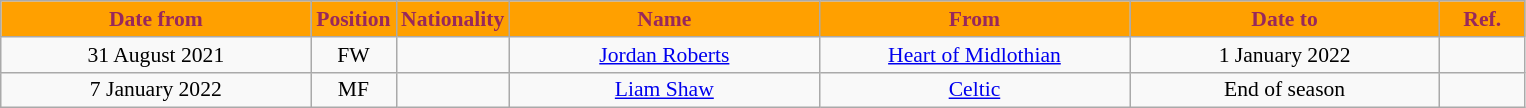<table class="wikitable"  style="text-align:center; font-size:90%; ">
<tr>
<th style="background:#ffa000; color:#98285c; width:200px;">Date from</th>
<th style="background:#ffa000; color:#98285c; width:50px;">Position</th>
<th style="background:#ffa000; color:#98285c; width:50px;">Nationality</th>
<th style="background:#ffa000; color:#98285c; width:200px;">Name</th>
<th style="background:#ffa000; color:#98285c; width:200px;">From</th>
<th style="background:#ffa000; color:#98285c; width:200px;">Date to</th>
<th style="background:#ffa000; color:#98285c; width:50px;">Ref.</th>
</tr>
<tr>
<td>31 August 2021</td>
<td>FW</td>
<td></td>
<td><a href='#'>Jordan Roberts</a></td>
<td><a href='#'>Heart of Midlothian</a></td>
<td>1 January 2022</td>
<td></td>
</tr>
<tr>
<td>7 January 2022</td>
<td>MF</td>
<td></td>
<td><a href='#'>Liam Shaw</a></td>
<td><a href='#'>Celtic</a></td>
<td>End of season</td>
<td></td>
</tr>
</table>
